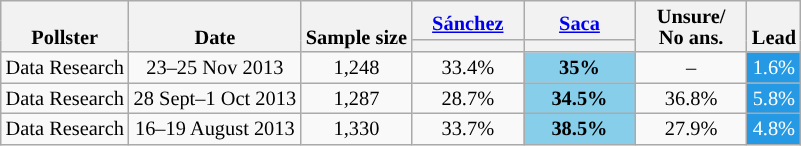<table class="nowrap wikitable" style="text-align:center;font-size:85%;line-height:14px">
<tr style="vertical-align:bottom">
<th rowspan="2">Pollster</th>
<th rowspan="2">Date</th>
<th rowspan="2">Sample size</th>
<th style="width:5em"><a href='#'>Sánchez</a><br></th>
<th style="width:5em"><a href='#'>Saca</a><br></th>
<th rowspan="2" style="width:5em">Unsure/<br>No ans.</th>
<th rowspan="2">Lead</th>
</tr>
<tr>
<th style="background:"></th>
<th style="background:"></th>
</tr>
<tr>
<td>Data Research</td>
<td>23–25 Nov 2013</td>
<td>1,248</td>
<td>33.4%</td>
<td style="background:#87ceeb;font-weight:bold">35%</td>
<td>–</td>
<td style=background:#2699E4;color:white>1.6%</td>
</tr>
<tr>
<td>Data Research</td>
<td>28 Sept–1 Oct 2013</td>
<td>1,287</td>
<td>28.7%</td>
<td style="background:#87ceeb;font-weight:bold">34.5%</td>
<td>36.8%</td>
<td style=background:#2699E4;color:white>5.8%</td>
</tr>
<tr>
<td>Data Research</td>
<td>16–19 August 2013</td>
<td>1,330</td>
<td>33.7%</td>
<td style="background:#87ceeb;font-weight:bold">38.5%</td>
<td>27.9%</td>
<td style=background:#2699E4;color:white>4.8%</td>
</tr>
</table>
